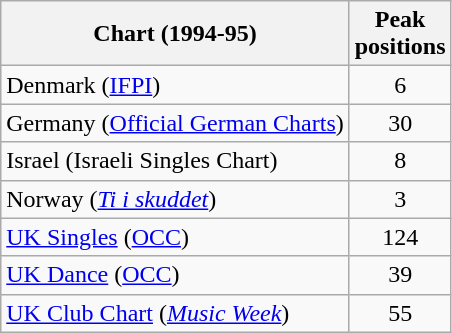<table class="wikitable sortable">
<tr>
<th align="left">Chart (1994-95)</th>
<th align="center">Peak<br>positions</th>
</tr>
<tr>
<td align="left">Denmark (<a href='#'>IFPI</a>)</td>
<td align="center">6</td>
</tr>
<tr>
<td align="left">Germany (<a href='#'>Official German Charts</a>)</td>
<td align="center">30</td>
</tr>
<tr>
<td align="left">Israel (Israeli Singles Chart)</td>
<td align="center">8</td>
</tr>
<tr>
<td align="left">Norway (<em><a href='#'>Ti i skuddet</a></em>)</td>
<td align="center">3</td>
</tr>
<tr>
<td align="left"><a href='#'>UK Singles</a> (<a href='#'>OCC</a>)</td>
<td align="center">124</td>
</tr>
<tr>
<td align="left"><a href='#'>UK Dance</a> (<a href='#'>OCC</a>)</td>
<td align="center">39</td>
</tr>
<tr>
<td align="left"><a href='#'>UK Club Chart</a> (<em><a href='#'>Music Week</a></em>)</td>
<td align="center">55</td>
</tr>
</table>
